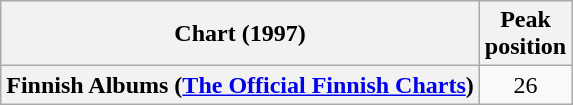<table class="wikitable sortable plainrowheaders" style="text-align:center">
<tr>
<th scope="col">Chart (1997)</th>
<th scope="col">Peak<br>position</th>
</tr>
<tr>
<th scope="row">Finnish Albums (<a href='#'>The Official Finnish Charts</a>)</th>
<td align="center">26</td>
</tr>
</table>
